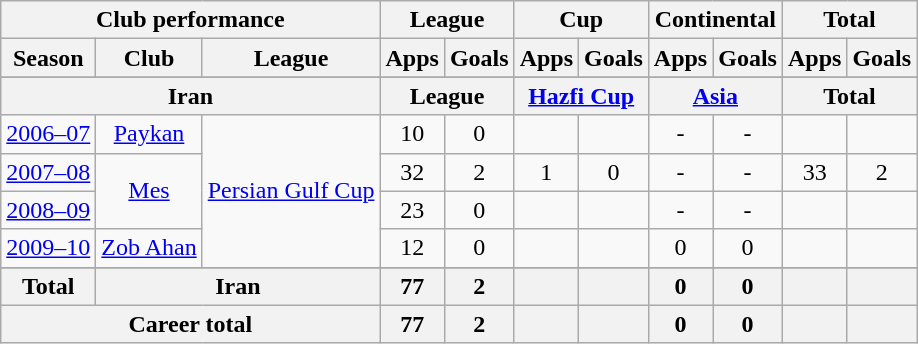<table class="wikitable" style="text-align:center">
<tr>
<th colspan=3>Club performance</th>
<th colspan=2>League</th>
<th colspan=2>Cup</th>
<th colspan=2>Continental</th>
<th colspan=2>Total</th>
</tr>
<tr>
<th>Season</th>
<th>Club</th>
<th>League</th>
<th>Apps</th>
<th>Goals</th>
<th>Apps</th>
<th>Goals</th>
<th>Apps</th>
<th>Goals</th>
<th>Apps</th>
<th>Goals</th>
</tr>
<tr>
</tr>
<tr>
<th colspan=3>Iran</th>
<th colspan=2>League</th>
<th colspan=2><a href='#'>Hazfi Cup</a></th>
<th colspan=2><a href='#'>Asia</a></th>
<th colspan=2>Total</th>
</tr>
<tr>
<td><a href='#'>2006–07</a></td>
<td rowspan="1"><a href='#'>Paykan</a></td>
<td rowspan="4"><a href='#'>Persian Gulf Cup</a></td>
<td>10</td>
<td>0</td>
<td></td>
<td></td>
<td>-</td>
<td>-</td>
<td></td>
<td></td>
</tr>
<tr>
<td><a href='#'>2007–08</a></td>
<td rowspan="2"><a href='#'>Mes</a></td>
<td>32</td>
<td>2</td>
<td>1</td>
<td>0</td>
<td>-</td>
<td>-</td>
<td>33</td>
<td>2</td>
</tr>
<tr>
<td><a href='#'>2008–09</a></td>
<td>23</td>
<td>0</td>
<td></td>
<td></td>
<td>-</td>
<td>-</td>
<td></td>
<td></td>
</tr>
<tr>
<td><a href='#'>2009–10</a></td>
<td rowspan="1"><a href='#'>Zob Ahan</a></td>
<td>12</td>
<td>0</td>
<td></td>
<td></td>
<td>0</td>
<td>0</td>
<td></td>
<td></td>
</tr>
<tr>
</tr>
<tr>
<th rowspan=1>Total</th>
<th colspan=2>Iran</th>
<th>77</th>
<th>2</th>
<th></th>
<th></th>
<th>0</th>
<th>0</th>
<th></th>
<th></th>
</tr>
<tr>
<th colspan=3>Career total</th>
<th>77</th>
<th>2</th>
<th></th>
<th></th>
<th>0</th>
<th>0</th>
<th></th>
<th></th>
</tr>
</table>
